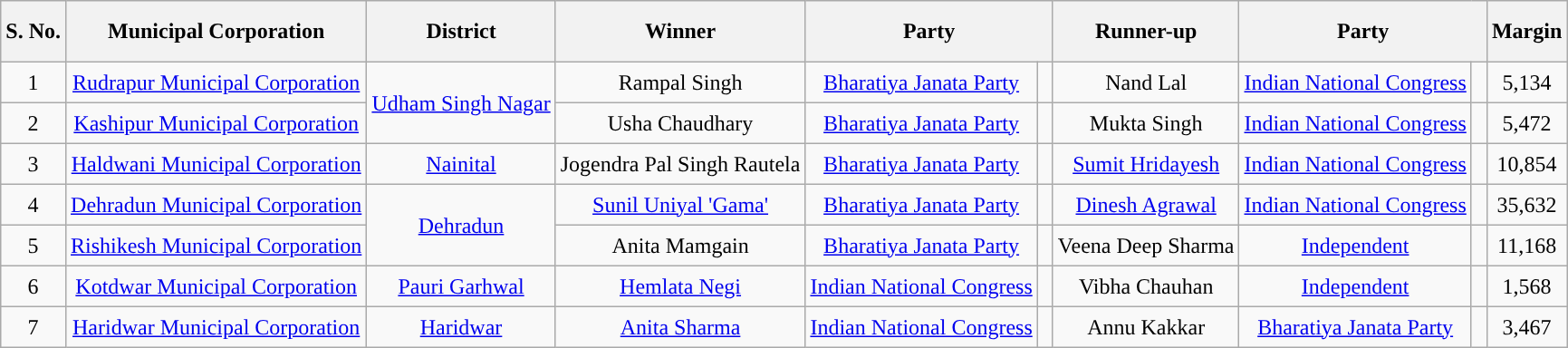<table class="wikitable sortable">
<tr style="text-align:center; height:45px;">
<th scope="col">S. No.</th>
<th>Municipal Corporation</th>
<th>District</th>
<th>Winner</th>
<th colspan=2>Party</th>
<th>Runner-up</th>
<th colspan=2>Party</th>
<th>Margin</th>
</tr>
<tr style="text-align:center; height:30px;">
<td>1</td>
<td><a href='#'>Rudrapur Municipal Corporation</a></td>
<td rowspan="2"><a href='#'>Udham Singh Nagar</a></td>
<td>Rampal Singh</td>
<td><a href='#'>Bharatiya Janata Party</a></td>
<td width="4px" style="background-color: "></td>
<td>Nand Lal</td>
<td><a href='#'>Indian National Congress</a></td>
<td width="4px" style="background-color: "></td>
<td>5,134</td>
</tr>
<tr style="text-align:center; height:30px;">
<td>2</td>
<td><a href='#'>Kashipur Municipal Corporation</a></td>
<td>Usha Chaudhary</td>
<td><a href='#'>Bharatiya Janata Party</a></td>
<td width="4px" style="background-color: "></td>
<td>Mukta Singh</td>
<td><a href='#'>Indian National Congress</a></td>
<td width="4px" style="background-color: "></td>
<td>5,472</td>
</tr>
<tr style="text-align:center; height:30px;">
<td>3</td>
<td><a href='#'>Haldwani Municipal Corporation</a></td>
<td><a href='#'>Nainital</a></td>
<td>Jogendra Pal Singh Rautela</td>
<td><a href='#'>Bharatiya Janata Party</a></td>
<td width="4px" style="background-color: "></td>
<td><a href='#'>Sumit Hridayesh</a></td>
<td><a href='#'>Indian National Congress</a></td>
<td width="4px" style="background-color: "></td>
<td>10,854</td>
</tr>
<tr style="text-align:center; height:30px;">
<td>4</td>
<td><a href='#'>Dehradun Municipal Corporation</a></td>
<td rowspan="2"><a href='#'>Dehradun</a></td>
<td><a href='#'>Sunil Uniyal 'Gama'</a></td>
<td><a href='#'>Bharatiya Janata Party</a></td>
<td width="4px" style="background-color: "></td>
<td><a href='#'>Dinesh Agrawal</a></td>
<td><a href='#'>Indian National Congress</a></td>
<td width="4px" style="background-color: "></td>
<td>35,632</td>
</tr>
<tr style="text-align:center; height:30px;">
<td>5</td>
<td><a href='#'>Rishikesh Municipal Corporation</a></td>
<td>Anita Mamgain</td>
<td><a href='#'>Bharatiya Janata Party</a></td>
<td width="4px" style="background-color: "></td>
<td>Veena Deep Sharma</td>
<td><a href='#'>Independent</a></td>
<td width="4px" style="background-color: "></td>
<td>11,168</td>
</tr>
<tr style="text-align:center; height:30px;">
<td>6</td>
<td><a href='#'>Kotdwar Municipal Corporation</a></td>
<td><a href='#'>Pauri Garhwal</a></td>
<td><a href='#'>Hemlata Negi</a></td>
<td><a href='#'>Indian National Congress</a></td>
<td width="4px" style="background-color: "></td>
<td>Vibha Chauhan</td>
<td><a href='#'>Independent</a></td>
<td width="4px" style="background-color: "></td>
<td>1,568</td>
</tr>
<tr style="text-align:center; height:30px;">
<td>7</td>
<td><a href='#'>Haridwar Municipal Corporation</a></td>
<td><a href='#'>Haridwar</a></td>
<td><a href='#'>Anita Sharma</a></td>
<td><a href='#'>Indian National Congress</a></td>
<td width="4px" style="background-color: "></td>
<td>Annu Kakkar</td>
<td><a href='#'>Bharatiya Janata Party</a></td>
<td width="4px" style="background-color: "></td>
<td>3,467</td>
</tr>
</table>
